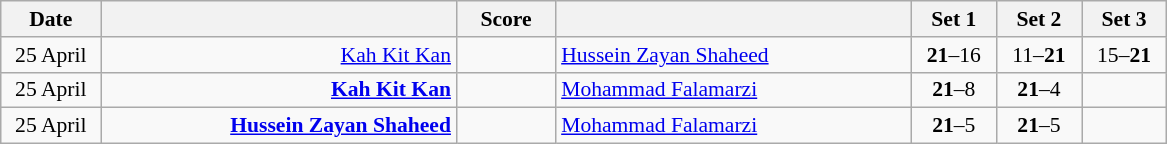<table class="wikitable" style="text-align: center; font-size:90%">
<tr>
<th width="60">Date</th>
<th align="right" width="230"></th>
<th width="60">Score</th>
<th align="left" width="230"></th>
<th width="50">Set 1</th>
<th width="50">Set 2</th>
<th width="50">Set 3</th>
</tr>
<tr>
<td>25 April<br></td>
<td align="right"><a href='#'>Kah Kit Kan</a> </td>
<td align="center"></td>
<td align="left"> <a href='#'>Hussein Zayan Shaheed</a></td>
<td><strong>21</strong>–16</td>
<td>11–<strong>21</strong></td>
<td>15–<strong>21</strong></td>
</tr>
<tr>
<td>25 April<br></td>
<td align="right"><strong><a href='#'>Kah Kit Kan</a> </strong></td>
<td align="center"></td>
<td align="left"> <a href='#'>Mohammad Falamarzi</a></td>
<td><strong>21</strong>–8</td>
<td><strong>21</strong>–4</td>
<td></td>
</tr>
<tr>
<td>25 April<br></td>
<td align="right"><strong><a href='#'>Hussein Zayan Shaheed</a> </strong></td>
<td align="center"></td>
<td align="left"> <a href='#'>Mohammad Falamarzi</a></td>
<td><strong>21</strong>–5</td>
<td><strong>21</strong>–5</td>
<td></td>
</tr>
</table>
